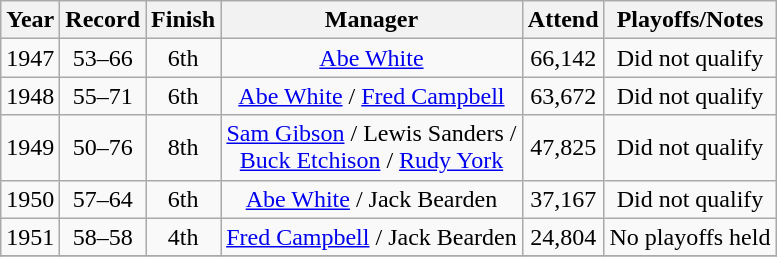<table class="wikitable" style="text-align:center">
<tr>
<th>Year</th>
<th>Record</th>
<th>Finish</th>
<th>Manager</th>
<th>Attend</th>
<th>Playoffs/Notes</th>
</tr>
<tr align=center>
<td>1947</td>
<td>53–66</td>
<td>6th</td>
<td><a href='#'>Abe White</a></td>
<td>66,142</td>
<td>Did not qualify</td>
</tr>
<tr align=center>
<td>1948</td>
<td>55–71</td>
<td>6th</td>
<td><a href='#'>Abe White</a> / <a href='#'>Fred Campbell</a></td>
<td>63,672</td>
<td>Did not qualify</td>
</tr>
<tr align=center>
<td>1949</td>
<td>50–76</td>
<td>8th</td>
<td><a href='#'>Sam Gibson</a> / Lewis Sanders /<br> <a href='#'>Buck Etchison</a> / <a href='#'>Rudy York</a></td>
<td>47,825</td>
<td>Did not qualify</td>
</tr>
<tr align=center>
<td>1950</td>
<td>57–64</td>
<td>6th</td>
<td><a href='#'>Abe White</a> / Jack Bearden</td>
<td>37,167</td>
<td>Did not qualify</td>
</tr>
<tr align=center>
<td>1951</td>
<td>58–58</td>
<td>4th</td>
<td><a href='#'>Fred Campbell</a> / Jack Bearden</td>
<td>24,804</td>
<td>No playoffs held</td>
</tr>
<tr align=center>
</tr>
</table>
